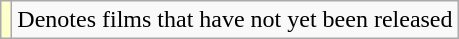<table class="wikitable">
<tr>
<td style="background:#ffc;"></td>
<td>Denotes films that have not yet been released</td>
</tr>
</table>
